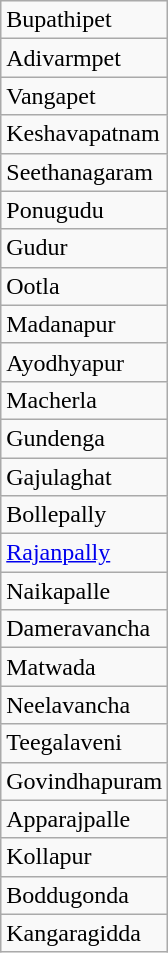<table class="wikitable sortable">
<tr>
<td>Bupathipet</td>
</tr>
<tr>
<td>Adivarmpet</td>
</tr>
<tr>
<td>Vangapet</td>
</tr>
<tr>
<td>Keshavapatnam</td>
</tr>
<tr>
<td>Seethanagaram</td>
</tr>
<tr>
<td>Ponugudu</td>
</tr>
<tr>
<td>Gudur</td>
</tr>
<tr>
<td>Ootla</td>
</tr>
<tr>
<td>Madanapur</td>
</tr>
<tr>
<td>Ayodhyapur</td>
</tr>
<tr>
<td>Macherla</td>
</tr>
<tr>
<td>Gundenga</td>
</tr>
<tr>
<td>Gajulaghat</td>
</tr>
<tr>
<td>Bollepally</td>
</tr>
<tr>
<td><a href='#'>Rajanpally</a></td>
</tr>
<tr>
<td>Naikapalle</td>
</tr>
<tr>
<td>Dameravancha</td>
</tr>
<tr>
<td>Matwada</td>
</tr>
<tr>
<td>Neelavancha</td>
</tr>
<tr>
<td>Teegalaveni</td>
</tr>
<tr>
<td>Govindhapuram</td>
</tr>
<tr>
<td>Apparajpalle</td>
</tr>
<tr>
<td>Kollapur</td>
</tr>
<tr>
<td>Boddugonda</td>
</tr>
<tr>
<td>Kangaragidda</td>
</tr>
</table>
